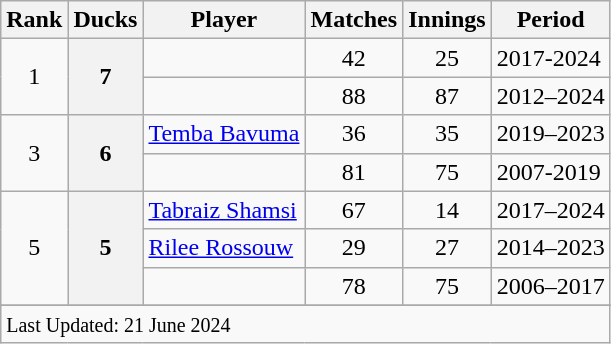<table class="wikitable plainrowheaders sortable">
<tr>
<th scope=col>Rank</th>
<th scope=col>Ducks</th>
<th scope=col>Player</th>
<th scope=col>Matches</th>
<th scope=col>Innings</th>
<th scope=col>Period</th>
</tr>
<tr>
<td align=center rowspan=2>1</td>
<th scope=row style=text-align:center; rowspan=2>7</th>
<td></td>
<td align=center>42</td>
<td align=center>25</td>
<td>2017-2024</td>
</tr>
<tr>
<td></td>
<td align=center>88</td>
<td align=center>87</td>
<td>2012–2024</td>
</tr>
<tr>
<td align=center rowspan=2>3</td>
<th scope=row style=text-align:center; rowspan=2>6</th>
<td><a href='#'>Temba Bavuma</a></td>
<td align=center>36</td>
<td align=center>35</td>
<td>2019–2023</td>
</tr>
<tr>
<td></td>
<td align=center>81</td>
<td align=center>75</td>
<td>2007-2019</td>
</tr>
<tr>
<td align=center rowspan=3>5</td>
<th scope=row style=text-align:center; rowspan=3>5</th>
<td><a href='#'>Tabraiz Shamsi</a></td>
<td align=center>67</td>
<td align=center>14</td>
<td>2017–2024</td>
</tr>
<tr>
<td><a href='#'>Rilee Rossouw</a></td>
<td align=center>29</td>
<td align=center>27</td>
<td>2014–2023</td>
</tr>
<tr>
<td></td>
<td align=center>78</td>
<td align=center>75</td>
<td>2006–2017</td>
</tr>
<tr>
</tr>
<tr class=sortbottom>
<td colspan=6><small>Last Updated: 21 June 2024</small></td>
</tr>
</table>
